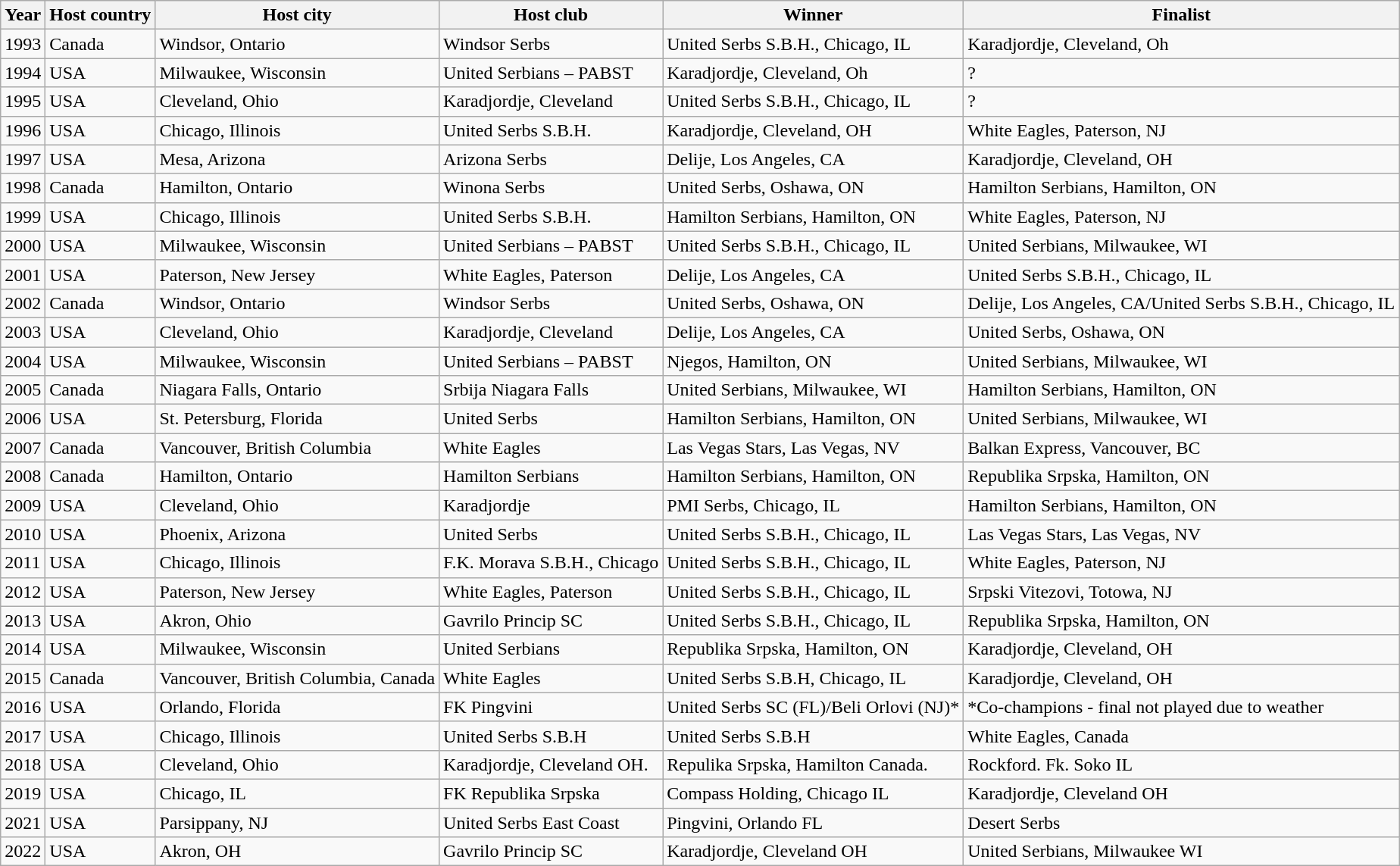<table class="wikitable">
<tr>
<th>Year</th>
<th>Host country</th>
<th>Host city</th>
<th>Host club</th>
<th>Winner</th>
<th>Finalist</th>
</tr>
<tr>
<td>1993</td>
<td>Canada</td>
<td>Windsor, Ontario</td>
<td>Windsor Serbs</td>
<td>United Serbs S.B.H., Chicago, IL</td>
<td>Karadjordje, Cleveland, Oh</td>
</tr>
<tr>
<td>1994</td>
<td>USA</td>
<td>Milwaukee, Wisconsin</td>
<td>United Serbians – PABST</td>
<td>Karadjordje, Cleveland, Oh</td>
<td>?</td>
</tr>
<tr>
<td>1995</td>
<td>USA</td>
<td>Cleveland, Ohio</td>
<td>Karadjordje, Cleveland</td>
<td>United Serbs S.B.H., Chicago, IL</td>
<td>?</td>
</tr>
<tr>
<td>1996</td>
<td>USA</td>
<td>Chicago, Illinois</td>
<td>United Serbs S.B.H.</td>
<td>Karadjordje, Cleveland, OH</td>
<td>White Eagles, Paterson, NJ</td>
</tr>
<tr>
<td>1997</td>
<td>USA</td>
<td>Mesa, Arizona</td>
<td>Arizona Serbs</td>
<td>Delije, Los Angeles, CA</td>
<td>Karadjordje, Cleveland, OH</td>
</tr>
<tr>
<td>1998</td>
<td>Canada</td>
<td>Hamilton, Ontario</td>
<td>Winona Serbs</td>
<td>United Serbs, Oshawa, ON</td>
<td>Hamilton Serbians, Hamilton, ON</td>
</tr>
<tr>
<td>1999</td>
<td>USA</td>
<td>Chicago, Illinois</td>
<td>United Serbs S.B.H.</td>
<td>Hamilton Serbians, Hamilton, ON</td>
<td>White Eagles, Paterson, NJ</td>
</tr>
<tr>
<td>2000</td>
<td>USA</td>
<td>Milwaukee, Wisconsin</td>
<td>United Serbians – PABST</td>
<td>United Serbs S.B.H., Chicago, IL</td>
<td>United Serbians, Milwaukee, WI</td>
</tr>
<tr>
<td>2001</td>
<td>USA</td>
<td>Paterson, New Jersey</td>
<td>White Eagles, Paterson</td>
<td>Delije, Los Angeles, CA</td>
<td>United Serbs S.B.H., Chicago, IL</td>
</tr>
<tr>
<td>2002</td>
<td>Canada</td>
<td>Windsor, Ontario</td>
<td>Windsor Serbs</td>
<td>United Serbs, Oshawa, ON</td>
<td>Delije, Los Angeles, CA/United Serbs S.B.H., Chicago, IL</td>
</tr>
<tr>
<td>2003</td>
<td>USA</td>
<td>Cleveland, Ohio</td>
<td>Karadjordje, Cleveland</td>
<td>Delije, Los Angeles, CA</td>
<td>United Serbs, Oshawa, ON</td>
</tr>
<tr>
<td>2004</td>
<td>USA</td>
<td>Milwaukee, Wisconsin</td>
<td>United Serbians – PABST</td>
<td>Njegos, Hamilton, ON</td>
<td>United Serbians, Milwaukee, WI</td>
</tr>
<tr>
<td>2005</td>
<td>Canada</td>
<td>Niagara Falls, Ontario</td>
<td>Srbija Niagara Falls</td>
<td>United Serbians, Milwaukee, WI</td>
<td>Hamilton Serbians, Hamilton, ON</td>
</tr>
<tr>
<td>2006</td>
<td>USA</td>
<td>St. Petersburg, Florida</td>
<td>United Serbs</td>
<td>Hamilton Serbians, Hamilton, ON</td>
<td>United Serbians, Milwaukee, WI</td>
</tr>
<tr>
<td>2007</td>
<td>Canada</td>
<td>Vancouver, British Columbia</td>
<td>White Eagles</td>
<td>Las Vegas Stars, Las Vegas, NV</td>
<td>Balkan Express, Vancouver, BC</td>
</tr>
<tr>
<td>2008</td>
<td>Canada</td>
<td>Hamilton, Ontario</td>
<td>Hamilton Serbians</td>
<td>Hamilton Serbians, Hamilton, ON</td>
<td>Republika Srpska, Hamilton, ON</td>
</tr>
<tr>
<td>2009</td>
<td>USA</td>
<td>Cleveland, Ohio</td>
<td>Karadjordje</td>
<td>PMI Serbs, Chicago, IL</td>
<td>Hamilton Serbians, Hamilton, ON</td>
</tr>
<tr>
<td>2010</td>
<td>USA</td>
<td>Phoenix, Arizona</td>
<td>United Serbs</td>
<td>United Serbs S.B.H., Chicago, IL</td>
<td>Las Vegas Stars, Las Vegas, NV</td>
</tr>
<tr>
<td>2011</td>
<td>USA</td>
<td>Chicago, Illinois</td>
<td>F.K. Morava S.B.H., Chicago</td>
<td>United Serbs S.B.H., Chicago, IL</td>
<td>White Eagles, Paterson, NJ</td>
</tr>
<tr>
<td>2012</td>
<td>USA</td>
<td>Paterson, New Jersey</td>
<td>White Eagles, Paterson</td>
<td>United Serbs S.B.H., Chicago, IL</td>
<td>Srpski Vitezovi, Totowa, NJ</td>
</tr>
<tr>
<td>2013</td>
<td>USA</td>
<td>Akron, Ohio</td>
<td>Gavrilo Princip SC</td>
<td>United Serbs S.B.H., Chicago, IL</td>
<td>Republika Srpska, Hamilton, ON</td>
</tr>
<tr>
<td>2014</td>
<td>USA</td>
<td>Milwaukee, Wisconsin</td>
<td>United Serbians</td>
<td>Republika Srpska, Hamilton, ON</td>
<td>Karadjordje, Cleveland, OH</td>
</tr>
<tr>
<td>2015</td>
<td>Canada</td>
<td>Vancouver, British Columbia, Canada</td>
<td>White Eagles</td>
<td>United Serbs S.B.H, Chicago, IL</td>
<td>Karadjordje, Cleveland, OH</td>
</tr>
<tr>
<td>2016</td>
<td>USA</td>
<td>Orlando, Florida</td>
<td>FK Pingvini</td>
<td>United Serbs SC (FL)/Beli Orlovi (NJ)*</td>
<td>*Co-champions - final not played due to weather</td>
</tr>
<tr>
<td>2017</td>
<td>USA</td>
<td>Chicago, Illinois</td>
<td>United Serbs S.B.H</td>
<td>United Serbs S.B.H</td>
<td>White Eagles, Canada</td>
</tr>
<tr>
<td>2018</td>
<td>USA</td>
<td>Cleveland, Ohio</td>
<td>Karadjordje, Cleveland OH.</td>
<td>Repulika Srpska, Hamilton Canada.</td>
<td>Rockford. Fk. Soko IL</td>
</tr>
<tr>
<td>2019</td>
<td>USA</td>
<td>Chicago, IL</td>
<td>FK Republika Srpska</td>
<td>Compass Holding, Chicago IL</td>
<td>Karadjordje, Cleveland OH</td>
</tr>
<tr>
<td>2021</td>
<td>USA</td>
<td>Parsippany, NJ</td>
<td>United Serbs East Coast</td>
<td>Pingvini, Orlando FL</td>
<td>Desert Serbs</td>
</tr>
<tr>
<td>2022</td>
<td>USA</td>
<td>Akron, OH</td>
<td>Gavrilo Princip SC</td>
<td>Karadjordje, Cleveland OH</td>
<td>United Serbians, Milwaukee WI</td>
</tr>
</table>
